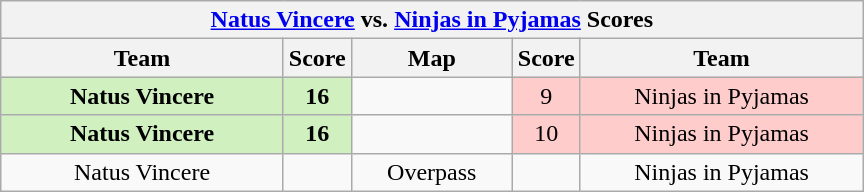<table class="wikitable" style="text-align: center;">
<tr>
<th colspan=5><a href='#'>Natus Vincere</a> vs.  <a href='#'>Ninjas in Pyjamas</a> Scores</th>
</tr>
<tr>
<th width="181px">Team</th>
<th width="20px">Score</th>
<th width="100px">Map</th>
<th width="20px">Score</th>
<th width="181px">Team</th>
</tr>
<tr>
<td style="background: #D0F0C0;"><strong>Natus Vincere</strong></td>
<td style="background: #D0F0C0;"><strong>16</strong></td>
<td></td>
<td style="background: #FFCCCC;">9</td>
<td style="background: #FFCCCC;">Ninjas in Pyjamas</td>
</tr>
<tr>
<td style="background: #D0F0C0;"><strong>Natus Vincere</strong></td>
<td style="background: #D0F0C0;"><strong>16</strong></td>
<td></td>
<td style="background: #FFCCCC;">10</td>
<td style="background: #FFCCCC;">Ninjas in Pyjamas</td>
</tr>
<tr>
<td>Natus Vincere</td>
<td></td>
<td>Overpass</td>
<td></td>
<td>Ninjas in Pyjamas</td>
</tr>
</table>
